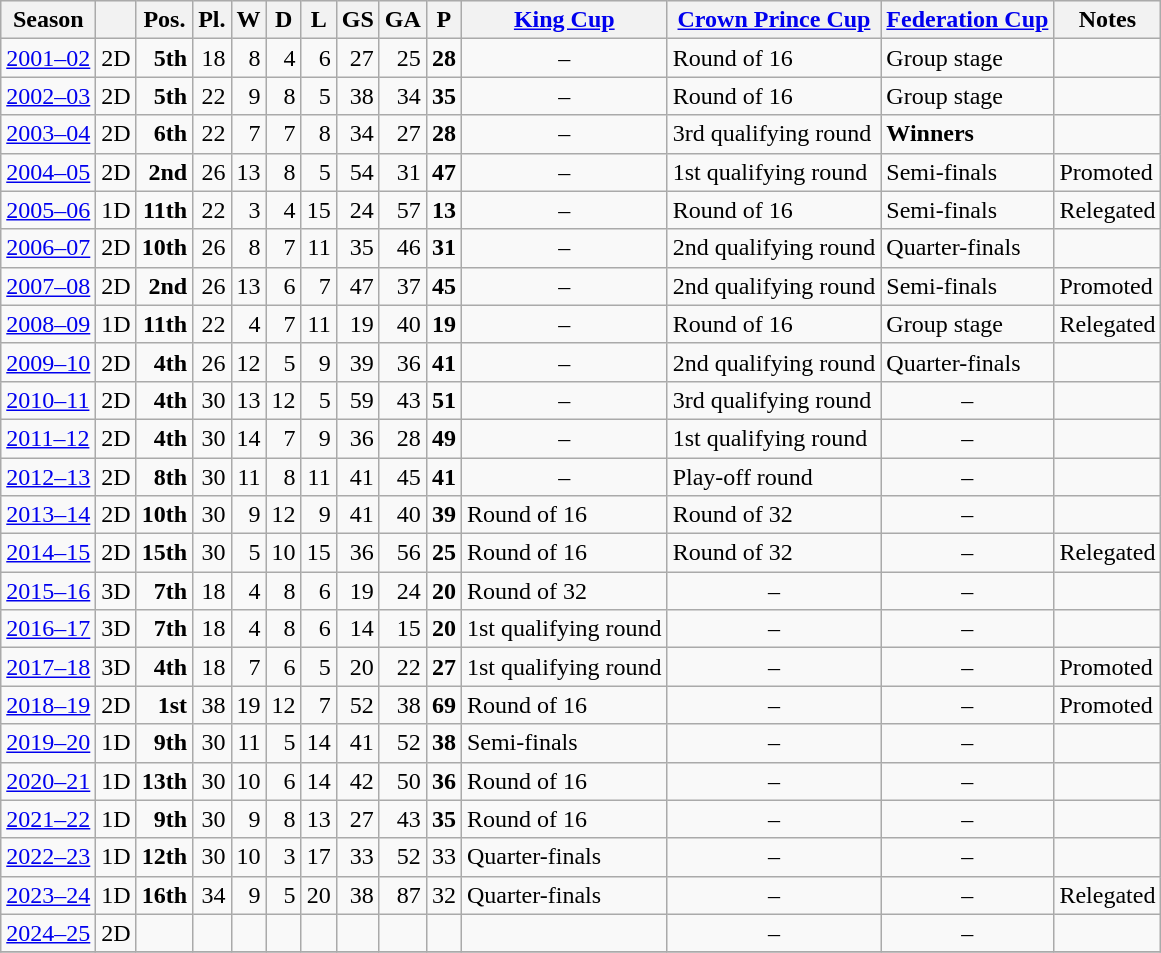<table class="wikitable">
<tr style="background:#efefef;">
<th>Season</th>
<th></th>
<th>Pos.</th>
<th>Pl.</th>
<th>W</th>
<th>D</th>
<th>L</th>
<th>GS</th>
<th>GA</th>
<th>P</th>
<th><a href='#'>King Cup</a></th>
<th><a href='#'>Crown Prince Cup</a></th>
<th><a href='#'>Federation Cup</a></th>
<th>Notes</th>
</tr>
<tr>
<td><a href='#'>2001–02</a></td>
<td>2D</td>
<td align=right><strong>5th</strong></td>
<td align=right>18</td>
<td align=right>8</td>
<td align=right>4</td>
<td align=right>6</td>
<td align=right>27</td>
<td align=right>25</td>
<td align=right><strong>28</strong></td>
<td align=center>–</td>
<td>Round of 16</td>
<td>Group stage</td>
<td></td>
</tr>
<tr>
<td><a href='#'>2002–03</a></td>
<td>2D</td>
<td align=right><strong>5th</strong></td>
<td align=right>22</td>
<td align=right>9</td>
<td align=right>8</td>
<td align=right>5</td>
<td align=right>38</td>
<td align=right>34</td>
<td align=right><strong>35</strong></td>
<td align=center>–</td>
<td>Round of 16</td>
<td>Group stage</td>
<td></td>
</tr>
<tr>
<td><a href='#'>2003–04</a></td>
<td>2D</td>
<td align=right><strong>6th</strong></td>
<td align=right>22</td>
<td align=right>7</td>
<td align=right>7</td>
<td align=right>8</td>
<td align=right>34</td>
<td align=right>27</td>
<td align=right><strong>28</strong></td>
<td align=center>–</td>
<td>3rd qualifying round</td>
<td><strong>Winners</strong></td>
<td></td>
</tr>
<tr>
<td><a href='#'>2004–05</a></td>
<td>2D</td>
<td align=right><strong>2nd</strong></td>
<td align=right>26</td>
<td align=right>13</td>
<td align=right>8</td>
<td align=right>5</td>
<td align=right>54</td>
<td align=right>31</td>
<td align=right><strong>47</strong></td>
<td align=center>–</td>
<td>1st qualifying round</td>
<td>Semi-finals</td>
<td>Promoted</td>
</tr>
<tr>
<td><a href='#'>2005–06</a></td>
<td>1D</td>
<td align=right><strong>11th</strong></td>
<td align=right>22</td>
<td align=right>3</td>
<td align=right>4</td>
<td align=right>15</td>
<td align=right>24</td>
<td align=right>57</td>
<td align=right><strong>13</strong></td>
<td align=center>–</td>
<td>Round of 16</td>
<td>Semi-finals</td>
<td>Relegated</td>
</tr>
<tr>
<td><a href='#'>2006–07</a></td>
<td>2D</td>
<td align=right><strong>10th</strong></td>
<td align=right>26</td>
<td align=right>8</td>
<td align=right>7</td>
<td align=right>11</td>
<td align=right>35</td>
<td align=right>46</td>
<td align=right><strong>31</strong></td>
<td align=center>–</td>
<td>2nd qualifying round</td>
<td>Quarter-finals</td>
<td></td>
</tr>
<tr>
<td><a href='#'>2007–08</a></td>
<td>2D</td>
<td align=right><strong>2nd</strong></td>
<td align=right>26</td>
<td align=right>13</td>
<td align=right>6</td>
<td align=right>7</td>
<td align=right>47</td>
<td align=right>37</td>
<td align=right><strong>45</strong></td>
<td align=center>–</td>
<td>2nd qualifying round</td>
<td>Semi-finals</td>
<td>Promoted</td>
</tr>
<tr>
<td><a href='#'>2008–09</a></td>
<td>1D</td>
<td align=right><strong>11th</strong></td>
<td align=right>22</td>
<td align=right>4</td>
<td align=right>7</td>
<td align=right>11</td>
<td align=right>19</td>
<td align=right>40</td>
<td align=right><strong>19</strong></td>
<td align=center>–</td>
<td>Round of 16</td>
<td>Group stage</td>
<td>Relegated</td>
</tr>
<tr>
<td><a href='#'>2009–10</a></td>
<td>2D</td>
<td align=right><strong>4th</strong></td>
<td align=right>26</td>
<td align=right>12</td>
<td align=right>5</td>
<td align=right>9</td>
<td align=right>39</td>
<td align=right>36</td>
<td align=right><strong>41</strong></td>
<td align=center>–</td>
<td>2nd qualifying round</td>
<td>Quarter-finals</td>
<td></td>
</tr>
<tr>
<td><a href='#'>2010–11</a></td>
<td>2D</td>
<td align=right><strong>4th</strong></td>
<td align=right>30</td>
<td align=right>13</td>
<td align=right>12</td>
<td align=right>5</td>
<td align=right>59</td>
<td align=right>43</td>
<td align=right><strong>51</strong></td>
<td align=center>–</td>
<td>3rd qualifying round</td>
<td align=center>–</td>
<td></td>
</tr>
<tr>
<td><a href='#'>2011–12</a></td>
<td>2D</td>
<td align=right><strong>4th</strong></td>
<td align=right>30</td>
<td align=right>14</td>
<td align=right>7</td>
<td align=right>9</td>
<td align=right>36</td>
<td align=right>28</td>
<td align=right><strong>49</strong></td>
<td align=center>–</td>
<td>1st qualifying round</td>
<td align=center>–</td>
<td></td>
</tr>
<tr>
<td><a href='#'>2012–13</a></td>
<td>2D</td>
<td align=right><strong>8th</strong></td>
<td align=right>30</td>
<td align=right>11</td>
<td align=right>8</td>
<td align=right>11</td>
<td align=right>41</td>
<td align=right>45</td>
<td align=right><strong>41</strong></td>
<td align=center>–</td>
<td>Play-off round</td>
<td align=center>–</td>
<td></td>
</tr>
<tr>
<td><a href='#'>2013–14</a></td>
<td>2D</td>
<td align=right><strong>10th</strong></td>
<td align=right>30</td>
<td align=right>9</td>
<td align=right>12</td>
<td align=right>9</td>
<td align=right>41</td>
<td align=right>40</td>
<td align=right><strong>39</strong></td>
<td>Round of 16</td>
<td>Round of 32</td>
<td align=center>–</td>
<td></td>
</tr>
<tr>
<td><a href='#'>2014–15</a></td>
<td>2D</td>
<td align=right><strong>15th</strong></td>
<td align=right>30</td>
<td align=right>5</td>
<td align=right>10</td>
<td align=right>15</td>
<td align=right>36</td>
<td align=right>56</td>
<td align=right><strong>25</strong></td>
<td>Round of 16</td>
<td>Round of 32</td>
<td align=center>–</td>
<td>Relegated</td>
</tr>
<tr>
<td><a href='#'>2015–16</a></td>
<td>3D</td>
<td align=right><strong>7th</strong></td>
<td align=right>18</td>
<td align=right>4</td>
<td align=right>8</td>
<td align=right>6</td>
<td align=right>19</td>
<td align=right>24</td>
<td align=right><strong>20</strong></td>
<td>Round of 32</td>
<td align=center>–</td>
<td align=center>–</td>
<td></td>
</tr>
<tr>
<td><a href='#'>2016–17</a></td>
<td>3D</td>
<td align=right><strong>7th</strong></td>
<td align=right>18</td>
<td align=right>4</td>
<td align=right>8</td>
<td align=right>6</td>
<td align=right>14</td>
<td align=right>15</td>
<td align=right><strong>20</strong></td>
<td>1st qualifying round</td>
<td align=center>–</td>
<td align=center>–</td>
<td></td>
</tr>
<tr>
<td><a href='#'>2017–18</a></td>
<td>3D</td>
<td align=right><strong>4th</strong></td>
<td align=right>18</td>
<td align=right>7</td>
<td align=right>6</td>
<td align=right>5</td>
<td align=right>20</td>
<td align=right>22</td>
<td align=right><strong>27</strong></td>
<td>1st qualifying round</td>
<td align=center>–</td>
<td align=center>–</td>
<td>Promoted</td>
</tr>
<tr>
<td><a href='#'>2018–19</a></td>
<td>2D</td>
<td align=right><strong>1st</strong></td>
<td align=right>38</td>
<td align=right>19</td>
<td align=right>12</td>
<td align=right>7</td>
<td align=right>52</td>
<td align=right>38</td>
<td align=right><strong>69</strong></td>
<td>Round of 16</td>
<td align=center>–</td>
<td align=center>–</td>
<td>Promoted</td>
</tr>
<tr>
<td><a href='#'>2019–20</a></td>
<td>1D</td>
<td align=right><strong>9th</strong></td>
<td align=right>30</td>
<td align=right>11</td>
<td align=right>5</td>
<td align=right>14</td>
<td align=right>41</td>
<td align=right>52</td>
<td align=right><strong>38</strong></td>
<td>Semi-finals</td>
<td align=center>–</td>
<td align=center>–</td>
<td></td>
</tr>
<tr>
<td><a href='#'>2020–21</a></td>
<td>1D</td>
<td align=right><strong>13th</strong></td>
<td align=right>30</td>
<td align=right>10</td>
<td align=right>6</td>
<td align=right>14</td>
<td align=right>42</td>
<td align=right>50</td>
<td align=right><strong>36</strong></td>
<td>Round of 16</td>
<td align=center>–</td>
<td align=center>–</td>
<td></td>
</tr>
<tr>
<td><a href='#'>2021–22</a></td>
<td>1D</td>
<td align=right><strong>9th</strong></td>
<td align=right>30</td>
<td align=right>9</td>
<td align=right>8</td>
<td align=right>13</td>
<td align=right>27</td>
<td align=right>43</td>
<td align=right><strong>35</strong></td>
<td>Round of 16</td>
<td align=center>–</td>
<td align=center>–</td>
<td></td>
</tr>
<tr>
<td><a href='#'>2022–23</a></td>
<td>1D</td>
<td align=right><strong>12th</strong></td>
<td align=right>30</td>
<td align=right>10</td>
<td align=right>3</td>
<td align=right>17</td>
<td align=right>33</td>
<td align=right>52</td>
<td align=right>33</td>
<td>Quarter-finals</td>
<td align=center>–</td>
<td align=center>–</td>
<td></td>
</tr>
<tr>
<td><a href='#'>2023–24</a></td>
<td>1D</td>
<td align=right><strong>16th</strong></td>
<td align=right>34</td>
<td align=right>9</td>
<td align=right>5</td>
<td align=right>20</td>
<td align=right>38</td>
<td align=right>87</td>
<td align=right>32</td>
<td>Quarter-finals</td>
<td align=center>–</td>
<td align=center>–</td>
<td>Relegated</td>
</tr>
<tr>
<td><a href='#'>2024–25</a></td>
<td>2D</td>
<td></td>
<td></td>
<td></td>
<td></td>
<td></td>
<td></td>
<td></td>
<td></td>
<td></td>
<td align=center>–</td>
<td align=center>–</td>
<td></td>
</tr>
<tr>
</tr>
</table>
